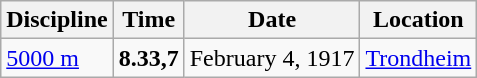<table class='wikitable'>
<tr>
<th>Discipline</th>
<th>Time</th>
<th>Date</th>
<th>Location</th>
</tr>
<tr>
<td><a href='#'>5000 m</a></td>
<td><strong>8.33,7</strong></td>
<td>February 4, 1917</td>
<td align=left> <a href='#'>Trondheim</a></td>
</tr>
</table>
